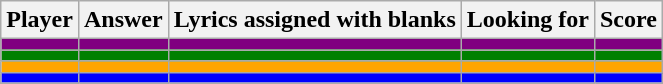<table class="wikitable">
<tr>
<th>Player</th>
<th>Answer</th>
<th>Lyrics assigned with blanks</th>
<th>Looking for</th>
<th>Score</th>
</tr>
<tr>
<td style="background:purple;"></td>
<td style="background:purple;"></td>
<td style="background:purple;"></td>
<td style="background:purple;"></td>
<td style="background:purple;"></td>
</tr>
<tr>
<td style="background:green;"></td>
<td style="background:green;"></td>
<td style="background:green;"></td>
<td style="background:green;"></td>
<td style="background:green;"></td>
</tr>
<tr>
<td style="background:orange;"></td>
<td style="background:orange;"></td>
<td style="background:orange;"></td>
<td style="background:orange;"></td>
<td style="background:orange;"></td>
</tr>
<tr>
<td style="background:blue;"></td>
<td style="background:blue;"></td>
<td style="background:blue;"></td>
<td style="background:blue;"></td>
<td style="background:blue;"></td>
</tr>
</table>
